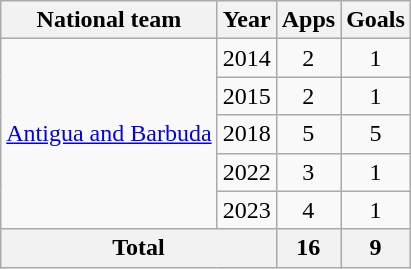<table class="wikitable" style="text-align: center;">
<tr>
<th>National team</th>
<th>Year</th>
<th>Apps</th>
<th>Goals</th>
</tr>
<tr>
<td rowspan="5"><a href='#'>Antigua and Barbuda</a></td>
<td>2014</td>
<td>2</td>
<td>1</td>
</tr>
<tr>
<td>2015</td>
<td>2</td>
<td>1</td>
</tr>
<tr>
<td>2018</td>
<td>5</td>
<td>5</td>
</tr>
<tr>
<td>2022</td>
<td>3</td>
<td>1</td>
</tr>
<tr>
<td>2023</td>
<td>4</td>
<td>1</td>
</tr>
<tr>
<th colspan="2">Total</th>
<th>16</th>
<th>9</th>
</tr>
</table>
